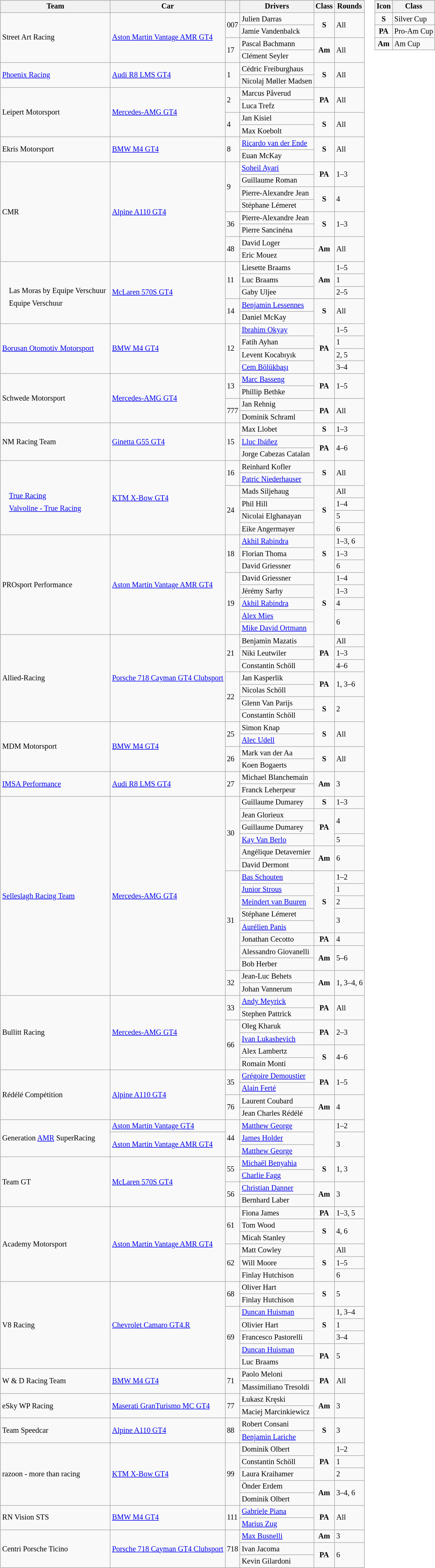<table>
<tr>
<td><br><table class="wikitable" style="font-size: 85%;">
<tr>
<th>Team</th>
<th>Car</th>
<th></th>
<th>Drivers</th>
<th>Class</th>
<th>Rounds</th>
</tr>
<tr>
<td rowspan=4> Street Art Racing</td>
<td rowspan=4><a href='#'>Aston Martin Vantage AMR GT4</a></td>
<td rowspan=2>007</td>
<td> Julien Darras</td>
<td rowspan=2 align=center><strong><span>S</span></strong></td>
<td rowspan=2>All</td>
</tr>
<tr>
<td> Jamie Vandenbalck</td>
</tr>
<tr>
<td rowspan=2>17</td>
<td> Pascal Bachmann</td>
<td rowspan=2 align=center><strong><span>Am</span></strong></td>
<td rowspan=2>All</td>
</tr>
<tr>
<td> Clément Seyler</td>
</tr>
<tr>
<td rowspan=2> <a href='#'>Phoenix Racing</a></td>
<td rowspan=2><a href='#'>Audi R8 LMS GT4</a></td>
<td rowspan=2>1</td>
<td> Cédric Freiburghaus</td>
<td rowspan=2 align=center><strong><span>S</span></strong></td>
<td rowspan=2>All</td>
</tr>
<tr>
<td> Nicolaj Møller Madsen</td>
</tr>
<tr>
<td rowspan=4> Leipert Motorsport</td>
<td rowspan=4><a href='#'>Mercedes-AMG GT4</a></td>
<td rowspan=2>2</td>
<td> Marcus Påverud</td>
<td rowspan=2 align=center><strong><span>PA</span></strong></td>
<td rowspan=2>All</td>
</tr>
<tr>
<td> Luca Trefz</td>
</tr>
<tr>
<td rowspan=2>4</td>
<td> Jan Kisiel</td>
<td rowspan=2 align=center><strong><span>S</span></strong></td>
<td rowspan=2>All</td>
</tr>
<tr>
<td> Max Koebolt</td>
</tr>
<tr>
<td rowspan=2> Ekris Motorsport</td>
<td rowspan=2><a href='#'>BMW M4 GT4</a></td>
<td rowspan=2>8</td>
<td> <a href='#'>Ricardo van der Ende</a></td>
<td rowspan=2 align=center><strong><span>S</span></strong></td>
<td rowspan=2>All</td>
</tr>
<tr>
<td> Euan McKay</td>
</tr>
<tr>
<td rowspan=8> CMR</td>
<td rowspan=8><a href='#'>Alpine A110 GT4</a></td>
<td rowspan=4>9</td>
<td> <a href='#'>Soheil Ayari</a></td>
<td rowspan=2 align=center><strong><span>PA</span></strong></td>
<td rowspan=2>1–3</td>
</tr>
<tr>
<td> Guillaume Roman</td>
</tr>
<tr>
<td> Pierre-Alexandre Jean</td>
<td rowspan=2 align=center><strong><span>S</span></strong></td>
<td rowspan=2>4</td>
</tr>
<tr>
<td> Stéphane Lémeret</td>
</tr>
<tr>
<td rowspan=2>36</td>
<td> Pierre-Alexandre Jean</td>
<td rowspan=2 align=center><strong><span>S</span></strong></td>
<td rowspan=2>1–3</td>
</tr>
<tr>
<td> Pierre Sancinéna</td>
</tr>
<tr>
<td rowspan=2>48</td>
<td> David Loger</td>
<td rowspan=2 align=center><strong><span>Am</span></strong></td>
<td rowspan=2>All</td>
</tr>
<tr>
<td> Eric Mouez</td>
</tr>
<tr>
<td rowspan=5><br><table style="float: left; border-top:transparent; border-right:transparent; border-bottom:transparent; border-left:transparent;">
<tr>
<td style=" border-top:transparent; border-right:transparent; border-bottom:transparent; border-left:transparent;" rowspan=5></td>
<td style=" border-top:transparent; border-right:transparent; border-bottom:transparent; border-left:transparent;">Las Moras by Equipe Verschuur</td>
</tr>
<tr>
<td style=" border-top:transparent; border-right:transparent; border-bottom:transparent; border-left:transparent;">Equipe Verschuur</td>
</tr>
</table>
</td>
<td rowspan=5><a href='#'>McLaren 570S GT4</a></td>
<td rowspan=3>11</td>
<td> Liesette Braams</td>
<td rowspan=3 align=center><strong><span>Am</span></strong></td>
<td>1–5</td>
</tr>
<tr>
<td> Luc Braams</td>
<td>1</td>
</tr>
<tr>
<td> Gaby Uljee</td>
<td>2–5</td>
</tr>
<tr>
<td rowspan=2>14</td>
<td> <a href='#'>Benjamin Lessennes</a></td>
<td rowspan=2 align=center><strong><span>S</span></strong></td>
<td rowspan=2>All</td>
</tr>
<tr>
<td> Daniel McKay</td>
</tr>
<tr>
<td rowspan=4> <a href='#'>Borusan Otomotiv Motorsport</a></td>
<td rowspan=4><a href='#'>BMW M4 GT4</a></td>
<td rowspan=4>12</td>
<td> <a href='#'>Ibrahim Okyay</a></td>
<td rowspan=4 align=center><strong><span>PA</span></strong></td>
<td>1–5</td>
</tr>
<tr>
<td> Fatih Ayhan</td>
<td>1</td>
</tr>
<tr>
<td> Levent Kocabıyık</td>
<td>2, 5</td>
</tr>
<tr>
<td> <a href='#'>Cem Bölükbaşı</a></td>
<td>3–4</td>
</tr>
<tr>
<td rowspan=4> Schwede Motorsport</td>
<td rowspan=4><a href='#'>Mercedes-AMG GT4</a></td>
<td rowspan=2>13</td>
<td> <a href='#'>Marc Basseng</a></td>
<td rowspan=2 align=center><strong><span>PA</span></strong></td>
<td rowspan=2>1–5</td>
</tr>
<tr>
<td> Phillip Bethke</td>
</tr>
<tr>
<td rowspan=2>777</td>
<td> Jan Rehnig</td>
<td rowspan=2 align=center><strong><span>PA</span></strong></td>
<td rowspan=2>All</td>
</tr>
<tr>
<td> Dominik Schraml</td>
</tr>
<tr>
<td rowspan=4> NM Racing Team</td>
<td rowspan=4><a href='#'>Ginetta G55 GT4</a></td>
<td rowspan=4>15</td>
<td> Max Llobet</td>
<td rowspan=2 align=center><strong><span>S</span></strong></td>
<td rowspan=2>1–3</td>
</tr>
<tr>
<td rowspan=2> <a href='#'>Lluc Ibáñez</a></td>
</tr>
<tr>
<td rowspan=2 align=center><strong><span>PA</span></strong></td>
<td rowspan=2>4–6</td>
</tr>
<tr>
<td> Jorge Cabezas Catalan</td>
</tr>
<tr>
<td rowspan=6><br><table style="float: left; border-top:transparent; border-right:transparent; border-bottom:transparent; border-left:transparent;">
<tr>
<td style=" border-top:transparent; border-right:transparent; border-bottom:transparent; border-left:transparent;" rowspan=4></td>
<td style=" border-top:transparent; border-right:transparent; border-bottom:transparent; border-left:transparent;"><a href='#'>True Racing</a></td>
</tr>
<tr>
<td style=" border-top:transparent; border-right:transparent; border-bottom:transparent; border-left:transparent;"><a href='#'>Valvoline - True Racing</a></td>
</tr>
</table>
</td>
<td rowspan=6><a href='#'>KTM X-Bow GT4</a></td>
<td rowspan=2>16</td>
<td> Reinhard Kofler</td>
<td rowspan=2 align=center><strong><span>S</span></strong></td>
<td rowspan=2>All</td>
</tr>
<tr>
<td> <a href='#'>Patric Niederhauser</a></td>
</tr>
<tr>
<td rowspan=4>24</td>
<td> Mads Siljehaug</td>
<td rowspan=4 align=center><strong><span>S</span></strong></td>
<td>All</td>
</tr>
<tr>
<td> Phil Hill</td>
<td>1–4</td>
</tr>
<tr>
<td> Nicolai Elghanayan</td>
<td>5</td>
</tr>
<tr>
<td> Eike Angermayer</td>
<td>6</td>
</tr>
<tr>
<td rowspan=8> PROsport Performance</td>
<td rowspan=8><a href='#'>Aston Martin Vantage AMR GT4</a></td>
<td rowspan=3>18</td>
<td> <a href='#'>Akhil Rabindra</a></td>
<td rowspan=3 align=center><strong><span>S</span></strong></td>
<td>1–3, 6</td>
</tr>
<tr>
<td> Florian Thoma</td>
<td>1–3</td>
</tr>
<tr>
<td> David Griessner</td>
<td>6</td>
</tr>
<tr>
<td rowspan=5>19</td>
<td> David Griessner</td>
<td rowspan=5 align=center><strong><span>S</span></strong></td>
<td>1–4</td>
</tr>
<tr>
<td> Jérémy Sarhy</td>
<td>1–3</td>
</tr>
<tr>
<td> <a href='#'>Akhil Rabindra</a></td>
<td>4</td>
</tr>
<tr>
<td> <a href='#'>Alex Mies</a></td>
<td rowspan=2>6</td>
</tr>
<tr>
<td> <a href='#'>Mike David Ortmann</a></td>
</tr>
<tr>
<td rowspan=7> Allied-Racing</td>
<td rowspan=7><a href='#'>Porsche 718 Cayman GT4 Clubsport</a></td>
<td rowspan=3>21</td>
<td> Benjamin Mazatis</td>
<td rowspan=3 align=center><strong><span>PA</span></strong></td>
<td>All</td>
</tr>
<tr>
<td> Niki Leutwiler</td>
<td>1–3</td>
</tr>
<tr>
<td> Constantin Schöll</td>
<td>4–6</td>
</tr>
<tr>
<td rowspan=4>22</td>
<td> Jan Kasperlik</td>
<td rowspan=2 align=center><strong><span>PA</span></strong></td>
<td rowspan=2>1, 3–6</td>
</tr>
<tr>
<td> Nicolas Schöll</td>
</tr>
<tr>
<td> Glenn Van Parijs</td>
<td rowspan=2 align=center><strong><span>S</span></strong></td>
<td rowspan=2>2</td>
</tr>
<tr>
<td> Constantin Schöll</td>
</tr>
<tr>
<td rowspan=4> MDM Motorsport</td>
<td rowspan=4><a href='#'>BMW M4 GT4</a></td>
<td rowspan=2>25</td>
<td> Simon Knap</td>
<td rowspan=2 align=center><strong><span>S</span></strong></td>
<td rowspan=2>All</td>
</tr>
<tr>
<td> <a href='#'>Alec Udell</a></td>
</tr>
<tr>
<td rowspan=2>26</td>
<td> Mark van der Aa</td>
<td rowspan=2 align=center><strong><span>S</span></strong></td>
<td rowspan=2>All</td>
</tr>
<tr>
<td> Koen Bogaerts</td>
</tr>
<tr>
<td rowspan=2> <a href='#'>IMSA Performance</a></td>
<td rowspan=2><a href='#'>Audi R8 LMS GT4</a></td>
<td rowspan=2>27</td>
<td> Michael Blanchemain</td>
<td rowspan=2 align=center><strong><span>Am</span></strong></td>
<td rowspan=2>3</td>
</tr>
<tr>
<td> Franck Leherpeur</td>
</tr>
<tr>
<td rowspan=19> <a href='#'>Selleslagh Racing Team</a></td>
<td rowspan=19><a href='#'>Mercedes-AMG GT4</a></td>
<td rowspan=8>30</td>
<td> Guillaume Dumarey</td>
<td rowspan=2 align=center><strong><span>S</span></strong></td>
<td rowspan=2>1–3</td>
</tr>
<tr>
<td rowspan=2> Jean Glorieux</td>
</tr>
<tr>
<td rowspan=4 align=center><strong><span>PA</span></strong></td>
<td rowspan=2>4</td>
</tr>
<tr>
<td> Guillaume Dumarey</td>
</tr>
<tr>
<td> <a href='#'>Kay Van Berlo</a></td>
<td rowspan=2>5</td>
</tr>
<tr>
<td rowspan=2> Angélique Detavernier</td>
</tr>
<tr>
<td rowspan=2 align=center><strong><span>Am</span></strong></td>
<td rowspan=2>6</td>
</tr>
<tr>
<td> David Dermont</td>
</tr>
<tr>
<td rowspan=9>31</td>
<td> <a href='#'>Bas Schouten</a></td>
<td rowspan=5 align=center><strong><span>S</span></strong></td>
<td>1–2</td>
</tr>
<tr>
<td> <a href='#'>Junior Strous</a></td>
<td>1</td>
</tr>
<tr>
<td> <a href='#'>Meindert van Buuren</a></td>
<td>2</td>
</tr>
<tr>
<td> Stéphane Lémeret</td>
<td rowspan=2>3</td>
</tr>
<tr>
<td> <a href='#'>Aurélien Panis</a></td>
</tr>
<tr>
<td> Jonathan Cecotto</td>
<td rowspan=2 align=center><strong><span>PA</span></strong></td>
<td rowspan=2>4</td>
</tr>
<tr>
<td rowspan=2> Alessandro Giovanelli</td>
</tr>
<tr>
<td rowspan=2 align=center><strong><span>Am</span></strong></td>
<td rowspan=2>5–6</td>
</tr>
<tr>
<td> Bob Herber</td>
</tr>
<tr>
<td rowspan=2>32</td>
<td> Jean-Luc Behets</td>
<td rowspan=2 align=center><strong><span>Am</span></strong></td>
<td rowspan=2>1, 3–4, 6</td>
</tr>
<tr>
<td> Johan Vannerum</td>
</tr>
<tr>
<td rowspan=6> Bullitt Racing</td>
<td rowspan=6><a href='#'>Mercedes-AMG GT4</a></td>
<td rowspan=2>33</td>
<td> <a href='#'>Andy Meyrick</a></td>
<td rowspan=2 align=center><strong><span>PA</span></strong></td>
<td rowspan=2>All</td>
</tr>
<tr>
<td> Stephen Pattrick</td>
</tr>
<tr>
<td rowspan=4>66</td>
<td> Oleg Kharuk</td>
<td rowspan=2 align=center><strong><span>PA</span></strong></td>
<td rowspan=2>2–3</td>
</tr>
<tr>
<td> <a href='#'>Ivan Lukashevich</a></td>
</tr>
<tr>
<td> Alex Lambertz</td>
<td rowspan=2 align=center><strong><span>S</span></strong></td>
<td rowspan=2>4–6</td>
</tr>
<tr>
<td> Romain Monti</td>
</tr>
<tr>
<td rowspan=4> Rédélé Compétition</td>
<td rowspan=4><a href='#'>Alpine A110 GT4</a></td>
<td rowspan=2>35</td>
<td> <a href='#'>Grégoire Demoustier</a></td>
<td rowspan=2 align=center><strong><span>PA</span></strong></td>
<td rowspan=2>1–5</td>
</tr>
<tr>
<td> <a href='#'>Alain Ferté</a></td>
</tr>
<tr>
<td rowspan=2>76</td>
<td> Laurent Coubard</td>
<td rowspan=2 align=center><strong><span>Am</span></strong></td>
<td rowspan=2>4</td>
</tr>
<tr>
<td> Jean Charles Rédélé</td>
</tr>
<tr>
<td rowspan=4> Generation <a href='#'>AMR</a> SuperRacing</td>
<td rowspan=2><a href='#'>Aston Martin Vantage GT4</a></td>
<td rowspan=4>44</td>
<td> <a href='#'>Matthew George</a></td>
<td rowspan=4 align=center><strong><span></span></strong></td>
<td rowspan=2>1–2</td>
</tr>
<tr>
<td rowspan=2> <a href='#'>James Holder</a></td>
</tr>
<tr>
<td rowspan=2><a href='#'>Aston Martin Vantage AMR GT4</a></td>
<td rowspan=2>3</td>
</tr>
<tr>
<td> <a href='#'>Matthew George</a></td>
</tr>
<tr>
<td rowspan=4> Team GT</td>
<td rowspan=4><a href='#'>McLaren 570S GT4</a></td>
<td rowspan=2>55</td>
<td> <a href='#'>Michaël Benyahia</a></td>
<td rowspan=2 align=center><strong><span>S</span></strong></td>
<td rowspan=2>1, 3</td>
</tr>
<tr>
<td> <a href='#'>Charlie Fagg</a></td>
</tr>
<tr>
<td rowspan=2>56</td>
<td> <a href='#'>Christian Danner</a></td>
<td rowspan=2 align=center><strong><span>Am</span></strong></td>
<td rowspan=2>3</td>
</tr>
<tr>
<td> Bernhard Laber</td>
</tr>
<tr>
<td rowspan="7"> Academy Motorsport</td>
<td rowspan="7"><a href='#'>Aston Martin Vantage AMR GT4</a></td>
<td rowspan=4>61</td>
<td> Fiona James</td>
<td rowspan=2 align=center><strong><span>PA</span></strong></td>
<td rowspan=2>1–3, 5</td>
</tr>
<tr>
<td rowspan=2> Tom Wood</td>
</tr>
<tr>
<td rowspan=2 align=center><strong><span>S</span></strong></td>
<td rowspan=2>4, 6</td>
</tr>
<tr>
<td> Micah Stanley</td>
</tr>
<tr>
<td rowspan="3">62</td>
<td> Matt Cowley</td>
<td rowspan="3" align="center"><strong><span>S</span></strong></td>
<td>All</td>
</tr>
<tr>
<td> Will Moore</td>
<td>1–5</td>
</tr>
<tr>
<td> Finlay Hutchison</td>
<td>6</td>
</tr>
<tr>
<td rowspan=7> V8 Racing</td>
<td rowspan=7><a href='#'>Chevrolet Camaro GT4.R</a></td>
<td rowspan=2>68</td>
<td> Oliver Hart</td>
<td rowspan=2 align=center><strong><span>S</span></strong></td>
<td rowspan=2>5</td>
</tr>
<tr>
<td> Finlay Hutchison</td>
</tr>
<tr>
<td rowspan=5>69</td>
<td> <a href='#'>Duncan Huisman</a></td>
<td rowspan=3 align=center><strong><span>S</span></strong></td>
<td>1, 3–4</td>
</tr>
<tr>
<td> Olivier Hart</td>
<td>1</td>
</tr>
<tr>
<td> Francesco Pastorelli</td>
<td>3–4</td>
</tr>
<tr>
<td> <a href='#'>Duncan Huisman</a></td>
<td rowspan=2 align=center><strong><span>PA</span></strong></td>
<td rowspan=2>5</td>
</tr>
<tr>
<td> Luc Braams</td>
</tr>
<tr>
<td rowspan=2> W & D Racing Team</td>
<td rowspan=2><a href='#'>BMW M4 GT4</a></td>
<td rowspan=2>71</td>
<td> Paolo Meloni</td>
<td rowspan=2 align=center><strong><span>PA</span></strong></td>
<td rowspan=2>All</td>
</tr>
<tr>
<td> Massimiliano Tresoldi</td>
</tr>
<tr>
<td rowspan=2> eSky WP Racing</td>
<td rowspan=2><a href='#'>Maserati GranTurismo MC GT4</a></td>
<td rowspan=2>77</td>
<td> Łukasz Kręski</td>
<td rowspan=2 align=center><strong><span>Am</span></strong></td>
<td rowspan=2>3</td>
</tr>
<tr>
<td> Maciej Marcinkiewicz</td>
</tr>
<tr>
<td rowspan=2> Team Speedcar</td>
<td rowspan=2><a href='#'>Alpine A110 GT4</a></td>
<td rowspan=2>88</td>
<td> Robert Consani</td>
<td rowspan=2 align=center><strong><span>S</span></strong></td>
<td rowspan=2>3</td>
</tr>
<tr>
<td> <a href='#'>Benjamin Lariche</a></td>
</tr>
<tr>
<td rowspan=5> razoon - more than racing</td>
<td rowspan=5><a href='#'>KTM X-Bow GT4</a></td>
<td rowspan=5>99</td>
<td> Dominik Olbert</td>
<td rowspan=3 align=center><strong><span>PA</span></strong></td>
<td>1–2</td>
</tr>
<tr>
<td> Constantin Schöll</td>
<td>1</td>
</tr>
<tr>
<td> Laura Kraihamer</td>
<td>2</td>
</tr>
<tr>
<td> Önder Erdem</td>
<td rowspan=2 align=center><strong><span>Am</span></strong></td>
<td rowspan=2>3–4, 6</td>
</tr>
<tr>
<td> Dominik Olbert</td>
</tr>
<tr>
<td rowspan=2> RN Vision STS</td>
<td rowspan=2><a href='#'>BMW M4 GT4</a></td>
<td rowspan=2>111</td>
<td> <a href='#'>Gabriele Piana</a></td>
<td rowspan=2 align=center><strong><span>PA</span></strong></td>
<td rowspan=2>All</td>
</tr>
<tr>
<td> <a href='#'>Marius Zug</a></td>
</tr>
<tr>
<td rowspan=4> Centri Porsche Ticino</td>
<td rowspan=4><a href='#'>Porsche 718 Cayman GT4 Clubsport</a></td>
<td rowspan=4>718</td>
<td> <a href='#'>Max Busnelli</a></td>
<td rowspan=2 align=center><strong><span>Am</span></strong></td>
<td rowspan=2>3</td>
</tr>
<tr>
<td rowspan=2> Ivan Jacoma</td>
</tr>
<tr>
<td rowspan=2 align=center><strong><span>PA</span></strong></td>
<td rowspan=2>6</td>
</tr>
<tr>
<td> Kevin Gilardoni</td>
</tr>
</table>
</td>
<td valign="top"><br><table class="wikitable" style="font-size: 85%;">
<tr>
<th>Icon</th>
<th>Class</th>
</tr>
<tr>
<td align=center><strong><span>S</span></strong></td>
<td>Silver Cup</td>
</tr>
<tr>
<td align=center><strong><span>PA</span></strong></td>
<td>Pro-Am Cup</td>
</tr>
<tr>
<td align=center><strong><span>Am</span></strong></td>
<td>Am Cup</td>
</tr>
</table>
</td>
</tr>
</table>
